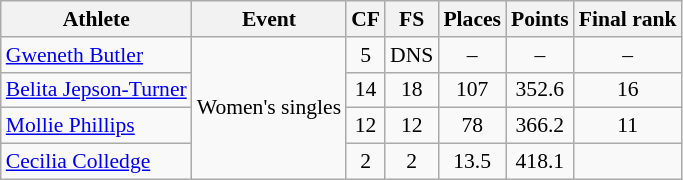<table class="wikitable" border="1" style="font-size:90%">
<tr>
<th>Athlete</th>
<th>Event</th>
<th>CF</th>
<th>FS</th>
<th>Places</th>
<th>Points</th>
<th>Final rank</th>
</tr>
<tr align=center>
<td align=left><a href='#'>Gweneth Butler</a></td>
<td rowspan="4">Women's singles</td>
<td>5</td>
<td>DNS</td>
<td>–</td>
<td>–</td>
<td>–</td>
</tr>
<tr align=center>
<td align=left><a href='#'>Belita Jepson-Turner</a></td>
<td>14</td>
<td>18</td>
<td>107</td>
<td>352.6</td>
<td>16</td>
</tr>
<tr align=center>
<td align=left><a href='#'>Mollie Phillips</a></td>
<td>12</td>
<td>12</td>
<td>78</td>
<td>366.2</td>
<td>11</td>
</tr>
<tr align=center>
<td align=left><a href='#'>Cecilia Colledge</a></td>
<td>2</td>
<td>2</td>
<td>13.5</td>
<td>418.1</td>
<td></td>
</tr>
</table>
